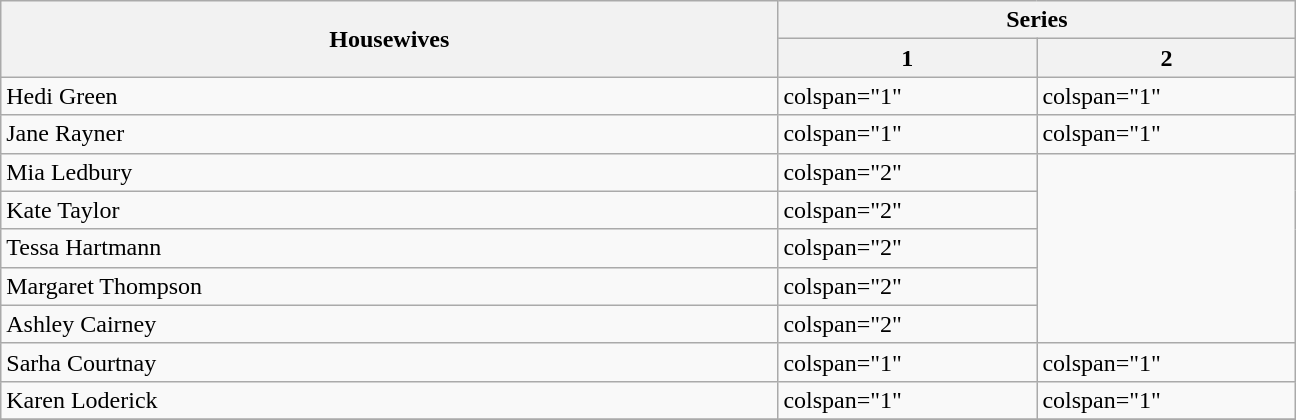<table class="wikitable plainrowheaders">
<tr>
<th rowspan="2" style="width:30%;">Housewives</th>
<th colspan="2">Series</th>
</tr>
<tr>
<th style="width:10%;">1</th>
<th style="width:10%;">2</th>
</tr>
<tr>
<td>Hedi Green</td>
<td>colspan="1" </td>
<td>colspan="1" </td>
</tr>
<tr>
<td>Jane Rayner</td>
<td>colspan="1" </td>
<td>colspan="1" </td>
</tr>
<tr>
<td>Mia Ledbury</td>
<td>colspan="2" </td>
</tr>
<tr>
<td>Kate Taylor</td>
<td>colspan="2" </td>
</tr>
<tr>
<td>Tessa Hartmann</td>
<td>colspan="2" </td>
</tr>
<tr>
<td>Margaret Thompson</td>
<td>colspan="2" </td>
</tr>
<tr>
<td>Ashley Cairney</td>
<td>colspan="2" </td>
</tr>
<tr>
<td>Sarha Courtnay</td>
<td>colspan="1" </td>
<td>colspan="1" </td>
</tr>
<tr>
<td>Karen Loderick</td>
<td>colspan="1" </td>
<td>colspan="1" </td>
</tr>
<tr>
</tr>
</table>
